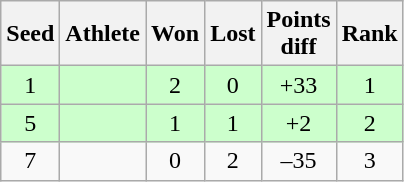<table class="wikitable">
<tr>
<th>Seed</th>
<th>Athlete</th>
<th>Won</th>
<th>Lost</th>
<th>Points<br>diff</th>
<th>Rank</th>
</tr>
<tr bgcolor="#ccffcc">
<td align="center">1</td>
<td><strong></strong></td>
<td align="center">2</td>
<td align="center">0</td>
<td align="center">+33</td>
<td align="center">1</td>
</tr>
<tr bgcolor="#ccffcc">
<td align="center">5</td>
<td><strong></strong></td>
<td align="center">1</td>
<td align="center">1</td>
<td align="center">+2</td>
<td align="center">2</td>
</tr>
<tr>
<td align="center">7</td>
<td></td>
<td align="center">0</td>
<td align="center">2</td>
<td align="center">–35</td>
<td align="center">3</td>
</tr>
</table>
